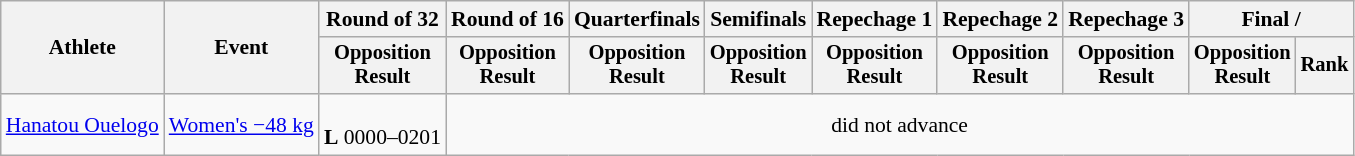<table class="wikitable" style="font-size:90%">
<tr>
<th rowspan="2">Athlete</th>
<th rowspan="2">Event</th>
<th>Round of 32</th>
<th>Round of 16</th>
<th>Quarterfinals</th>
<th>Semifinals</th>
<th>Repechage 1</th>
<th>Repechage 2</th>
<th>Repechage 3</th>
<th colspan=2>Final / </th>
</tr>
<tr style="font-size:95%">
<th>Opposition<br>Result</th>
<th>Opposition<br>Result</th>
<th>Opposition<br>Result</th>
<th>Opposition<br>Result</th>
<th>Opposition<br>Result</th>
<th>Opposition<br>Result</th>
<th>Opposition<br>Result</th>
<th>Opposition<br>Result</th>
<th>Rank</th>
</tr>
<tr align=center>
<td align=left><a href='#'>Hanatou Ouelogo</a></td>
<td align=left><a href='#'>Women's −48 kg</a></td>
<td><br><strong>L</strong> 0000–0201</td>
<td colspan=8>did not advance</td>
</tr>
</table>
